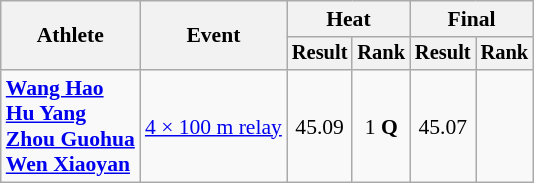<table class="wikitable" style="font-size:90%">
<tr>
<th rowspan="2">Athlete</th>
<th rowspan="2">Event</th>
<th colspan="2">Heat</th>
<th colspan="2">Final</th>
</tr>
<tr style="font-size:95%">
<th>Result</th>
<th>Rank</th>
<th>Result</th>
<th>Rank</th>
</tr>
<tr align=center>
<td align=left><strong><a href='#'>Wang Hao</a></strong><br><strong><a href='#'>Hu Yang</a></strong><br><strong><a href='#'>Zhou Guohua</a></strong><br><strong><a href='#'>Wen Xiaoyan</a></strong></td>
<td align=left><a href='#'>4 × 100 m relay</a></td>
<td>45.09</td>
<td>1 <strong>Q</strong></td>
<td>45.07 <strong></strong></td>
<td></td>
</tr>
</table>
